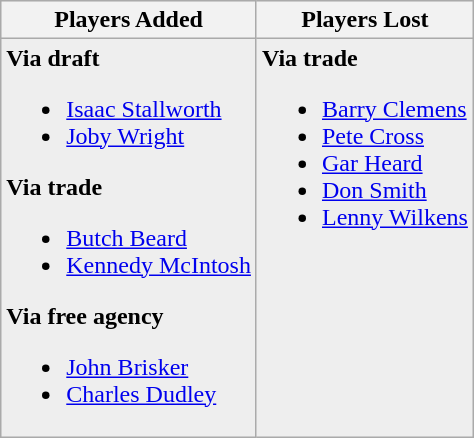<table class="wikitable" border=1 style="border-collapse:collapse; background-color:#eeeeee" bordercolor="#DFDFDF" cellpadding="5">
<tr>
<th scope="col" valign="top">Players Added</th>
<th scope="col" valign="top">Players Lost</th>
</tr>
<tr>
<td valign="top"><strong>Via draft</strong><br><ul><li><a href='#'>Isaac Stallworth</a></li><li><a href='#'>Joby Wright</a></li></ul><strong>Via trade</strong><ul><li><a href='#'>Butch Beard</a></li><li><a href='#'>Kennedy McIntosh</a></li></ul><strong>Via free agency</strong><ul><li><a href='#'>John Brisker</a></li><li><a href='#'>Charles Dudley</a></li></ul></td>
<td valign="top"><strong>Via trade</strong><br><ul><li><a href='#'>Barry Clemens</a></li><li><a href='#'>Pete Cross</a> </li><li><a href='#'>Gar Heard</a></li><li><a href='#'>Don Smith</a></li><li><a href='#'>Lenny Wilkens</a></li></ul></td>
</tr>
</table>
